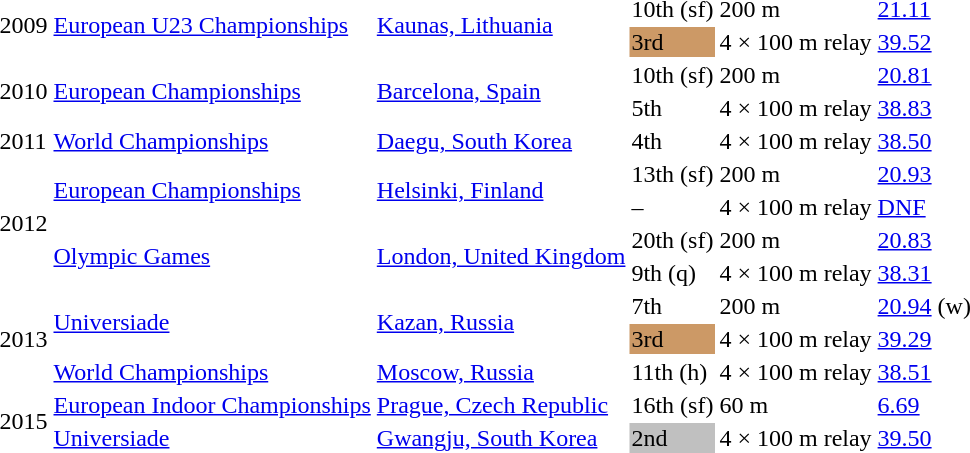<table>
<tr>
<td rowspan=2>2009</td>
<td rowspan=2><a href='#'>European U23 Championships</a></td>
<td rowspan=2><a href='#'>Kaunas, Lithuania</a></td>
<td>10th (sf)</td>
<td>200 m</td>
<td><a href='#'>21.11</a></td>
</tr>
<tr>
<td bgcolor=cc9966>3rd</td>
<td>4 × 100 m relay</td>
<td><a href='#'>39.52</a></td>
</tr>
<tr>
<td rowspan=2>2010</td>
<td rowspan=2><a href='#'>European Championships</a></td>
<td rowspan=2><a href='#'>Barcelona, Spain</a></td>
<td>10th (sf)</td>
<td>200 m</td>
<td><a href='#'>20.81</a></td>
</tr>
<tr>
<td>5th</td>
<td>4 × 100 m relay</td>
<td><a href='#'>38.83</a></td>
</tr>
<tr>
<td>2011</td>
<td><a href='#'>World Championships</a></td>
<td><a href='#'>Daegu, South Korea</a></td>
<td>4th</td>
<td>4 × 100 m relay</td>
<td><a href='#'>38.50</a></td>
</tr>
<tr>
<td rowspan=4>2012</td>
<td rowspan=2><a href='#'>European Championships</a></td>
<td rowspan=2><a href='#'>Helsinki, Finland</a></td>
<td>13th (sf)</td>
<td>200 m</td>
<td><a href='#'>20.93</a></td>
</tr>
<tr>
<td>–</td>
<td>4 × 100 m relay</td>
<td><a href='#'>DNF</a></td>
</tr>
<tr>
<td rowspan=2><a href='#'>Olympic Games</a></td>
<td rowspan=2><a href='#'>London, United Kingdom</a></td>
<td>20th (sf)</td>
<td>200 m</td>
<td><a href='#'>20.83</a></td>
</tr>
<tr>
<td>9th (q)</td>
<td>4 × 100 m relay</td>
<td><a href='#'>38.31</a></td>
</tr>
<tr>
<td rowspan=3>2013</td>
<td rowspan=2><a href='#'>Universiade</a></td>
<td rowspan=2><a href='#'>Kazan, Russia</a></td>
<td>7th</td>
<td>200 m</td>
<td><a href='#'>20.94</a> (w)</td>
</tr>
<tr>
<td bgcolor=cc9966>3rd</td>
<td>4 × 100 m relay</td>
<td><a href='#'>39.29</a></td>
</tr>
<tr>
<td><a href='#'>World Championships</a></td>
<td><a href='#'>Moscow, Russia</a></td>
<td>11th (h)</td>
<td>4 × 100 m relay</td>
<td><a href='#'>38.51</a></td>
</tr>
<tr>
<td rowspan=2>2015</td>
<td><a href='#'>European Indoor Championships</a></td>
<td><a href='#'>Prague, Czech Republic</a></td>
<td>16th (sf)</td>
<td>60 m</td>
<td><a href='#'>6.69</a></td>
</tr>
<tr>
<td><a href='#'>Universiade</a></td>
<td><a href='#'>Gwangju, South Korea</a></td>
<td bgcolor=silver>2nd</td>
<td>4 × 100 m relay</td>
<td><a href='#'>39.50</a></td>
</tr>
</table>
